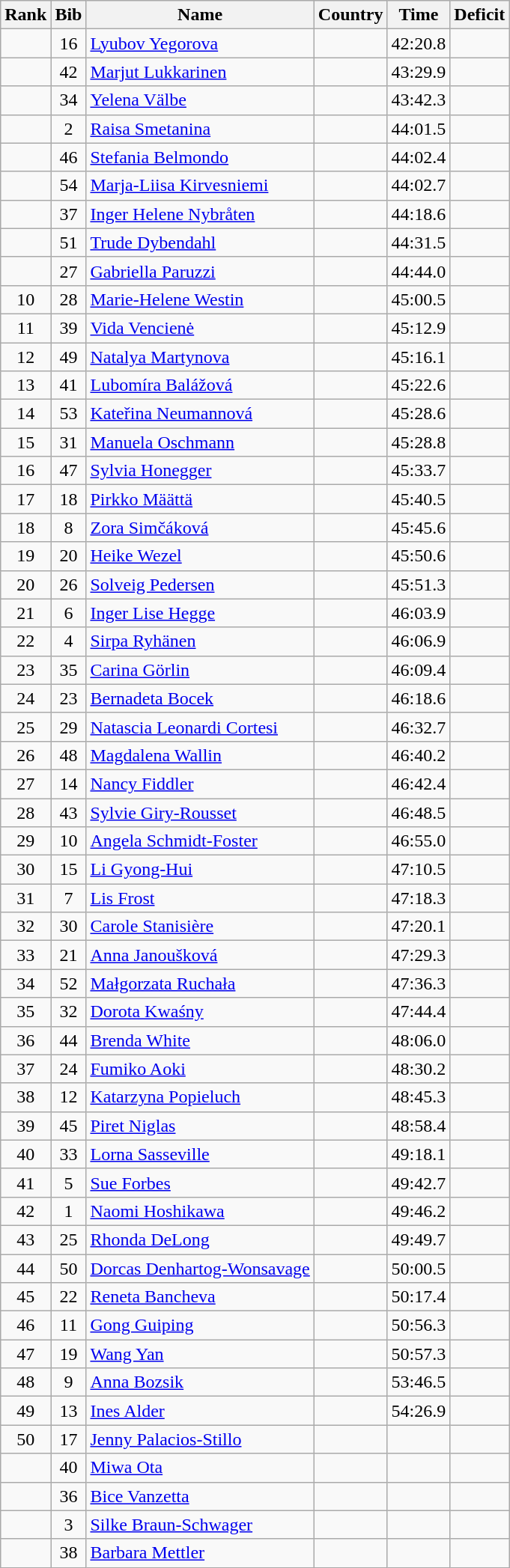<table class="wikitable sortable" style="text-align:center">
<tr>
<th>Rank</th>
<th>Bib</th>
<th>Name</th>
<th>Country</th>
<th>Time</th>
<th>Deficit</th>
</tr>
<tr>
<td></td>
<td>16</td>
<td align="left"><a href='#'>Lyubov Yegorova</a></td>
<td align="left"></td>
<td>42:20.8</td>
<td></td>
</tr>
<tr>
<td></td>
<td>42</td>
<td align="left"><a href='#'>Marjut Lukkarinen</a></td>
<td align="left"></td>
<td>43:29.9</td>
<td align=right></td>
</tr>
<tr>
<td></td>
<td>34</td>
<td align="left"><a href='#'>Yelena Välbe</a></td>
<td align="left"></td>
<td>43:42.3</td>
<td align=right></td>
</tr>
<tr>
<td></td>
<td>2</td>
<td align="left"><a href='#'>Raisa Smetanina</a></td>
<td align="left"></td>
<td>44:01.5</td>
<td align=right></td>
</tr>
<tr>
<td></td>
<td>46</td>
<td align="left"><a href='#'>Stefania Belmondo</a></td>
<td align="left"></td>
<td>44:02.4</td>
<td align=right></td>
</tr>
<tr>
<td></td>
<td>54</td>
<td align="left"><a href='#'>Marja-Liisa Kirvesniemi</a></td>
<td align="left"></td>
<td>44:02.7</td>
<td align=right></td>
</tr>
<tr>
<td></td>
<td>37</td>
<td align="left"><a href='#'>Inger Helene Nybråten</a></td>
<td align="left"></td>
<td>44:18.6</td>
<td align=right></td>
</tr>
<tr>
<td></td>
<td>51</td>
<td align="left"><a href='#'>Trude Dybendahl</a></td>
<td align="left"></td>
<td>44:31.5</td>
<td align=right></td>
</tr>
<tr>
<td></td>
<td>27</td>
<td align="left"><a href='#'>Gabriella Paruzzi</a></td>
<td align="left"></td>
<td>44:44.0</td>
<td align=right></td>
</tr>
<tr>
<td>10</td>
<td>28</td>
<td align="left"><a href='#'>Marie-Helene Westin</a></td>
<td align="left"></td>
<td>45:00.5</td>
<td align=right></td>
</tr>
<tr>
<td>11</td>
<td>39</td>
<td align="left"><a href='#'>Vida Vencienė</a></td>
<td align="left"></td>
<td>45:12.9</td>
<td align=right></td>
</tr>
<tr>
<td>12</td>
<td>49</td>
<td align="left"><a href='#'>Natalya Martynova</a></td>
<td align="left"></td>
<td>45:16.1</td>
<td align=right></td>
</tr>
<tr>
<td>13</td>
<td>41</td>
<td align="left"><a href='#'>Lubomíra Balážová</a></td>
<td align="left"></td>
<td>45:22.6</td>
<td align=right></td>
</tr>
<tr>
<td>14</td>
<td>53</td>
<td align="left"><a href='#'>Kateřina Neumannová</a></td>
<td align="left"></td>
<td>45:28.6</td>
<td align=right></td>
</tr>
<tr>
<td>15</td>
<td>31</td>
<td align="left"><a href='#'>Manuela Oschmann</a></td>
<td align="left"></td>
<td>45:28.8</td>
<td align=right></td>
</tr>
<tr>
<td>16</td>
<td>47</td>
<td align="left"><a href='#'>Sylvia Honegger</a></td>
<td align="left"></td>
<td>45:33.7</td>
<td align=right></td>
</tr>
<tr>
<td>17</td>
<td>18</td>
<td align="left"><a href='#'>Pirkko Määttä</a></td>
<td align="left"></td>
<td>45:40.5</td>
<td align=right></td>
</tr>
<tr>
<td>18</td>
<td>8</td>
<td align="left"><a href='#'>Zora Simčáková</a></td>
<td align="left"></td>
<td>45:45.6</td>
<td align=right></td>
</tr>
<tr>
<td>19</td>
<td>20</td>
<td align="left"><a href='#'>Heike Wezel</a></td>
<td align="left"></td>
<td>45:50.6</td>
<td align=right></td>
</tr>
<tr>
<td>20</td>
<td>26</td>
<td align="left"><a href='#'>Solveig Pedersen</a></td>
<td align="left"></td>
<td>45:51.3</td>
<td align=right></td>
</tr>
<tr>
<td>21</td>
<td>6</td>
<td align="left"><a href='#'>Inger Lise Hegge</a></td>
<td align="left"></td>
<td>46:03.9</td>
<td align=right></td>
</tr>
<tr>
<td>22</td>
<td>4</td>
<td align="left"><a href='#'>Sirpa Ryhänen</a></td>
<td align="left"></td>
<td>46:06.9</td>
<td align=right></td>
</tr>
<tr>
<td>23</td>
<td>35</td>
<td align="left"><a href='#'>Carina Görlin</a></td>
<td align="left"></td>
<td>46:09.4</td>
<td align=right></td>
</tr>
<tr>
<td>24</td>
<td>23</td>
<td align="left"><a href='#'>Bernadeta Bocek</a></td>
<td align="left"></td>
<td>46:18.6</td>
<td align=right></td>
</tr>
<tr>
<td>25</td>
<td>29</td>
<td align="left"><a href='#'>Natascia Leonardi Cortesi</a></td>
<td align="left"></td>
<td>46:32.7</td>
<td align=right></td>
</tr>
<tr>
<td>26</td>
<td>48</td>
<td align="left"><a href='#'>Magdalena Wallin</a></td>
<td align="left"></td>
<td>46:40.2</td>
<td align=right></td>
</tr>
<tr>
<td>27</td>
<td>14</td>
<td align="left"><a href='#'>Nancy Fiddler</a></td>
<td align="left"></td>
<td>46:42.4</td>
<td align=right></td>
</tr>
<tr>
<td>28</td>
<td>43</td>
<td align="left"><a href='#'>Sylvie Giry-Rousset</a></td>
<td align="left"></td>
<td>46:48.5</td>
<td align=right></td>
</tr>
<tr>
<td>29</td>
<td>10</td>
<td align="left"><a href='#'>Angela Schmidt-Foster</a></td>
<td align="left"></td>
<td>46:55.0</td>
<td align=right></td>
</tr>
<tr>
<td>30</td>
<td>15</td>
<td align="left"><a href='#'>Li Gyong-Hui</a></td>
<td align="left"></td>
<td>47:10.5</td>
<td align=right></td>
</tr>
<tr>
<td>31</td>
<td>7</td>
<td align="left"><a href='#'>Lis Frost</a></td>
<td align="left"></td>
<td>47:18.3</td>
<td align=right></td>
</tr>
<tr>
<td>32</td>
<td>30</td>
<td align="left"><a href='#'>Carole Stanisière</a></td>
<td align="left"></td>
<td>47:20.1</td>
<td align=right></td>
</tr>
<tr>
<td>33</td>
<td>21</td>
<td align="left"><a href='#'>Anna Janoušková</a></td>
<td align="left"></td>
<td>47:29.3</td>
<td align=right></td>
</tr>
<tr>
<td>34</td>
<td>52</td>
<td align="left"><a href='#'>Małgorzata Ruchała</a></td>
<td align="left"></td>
<td>47:36.3</td>
<td align=right></td>
</tr>
<tr>
<td>35</td>
<td>32</td>
<td align="left"><a href='#'>Dorota Kwaśny</a></td>
<td align="left"></td>
<td>47:44.4</td>
<td align=right></td>
</tr>
<tr>
<td>36</td>
<td>44</td>
<td align="left"><a href='#'>Brenda White</a></td>
<td align="left"></td>
<td>48:06.0</td>
<td align=right></td>
</tr>
<tr>
<td>37</td>
<td>24</td>
<td align="left"><a href='#'>Fumiko Aoki</a></td>
<td align="left"></td>
<td>48:30.2</td>
<td align=right></td>
</tr>
<tr>
<td>38</td>
<td>12</td>
<td align="left"><a href='#'>Katarzyna Popieluch</a></td>
<td align="left"></td>
<td>48:45.3</td>
<td align=right></td>
</tr>
<tr>
<td>39</td>
<td>45</td>
<td align="left"><a href='#'>Piret Niglas</a></td>
<td align="left"></td>
<td>48:58.4</td>
<td align=right></td>
</tr>
<tr>
<td>40</td>
<td>33</td>
<td align="left"><a href='#'>Lorna Sasseville</a></td>
<td align="left"></td>
<td>49:18.1</td>
<td align=right></td>
</tr>
<tr>
<td>41</td>
<td>5</td>
<td align="left"><a href='#'>Sue Forbes</a></td>
<td align="left"></td>
<td>49:42.7</td>
<td align=right></td>
</tr>
<tr>
<td>42</td>
<td>1</td>
<td align="left"><a href='#'>Naomi Hoshikawa</a></td>
<td align="left"></td>
<td>49:46.2</td>
<td align=right></td>
</tr>
<tr>
<td>43</td>
<td>25</td>
<td align="left"><a href='#'>Rhonda DeLong</a></td>
<td align="left"></td>
<td>49:49.7</td>
<td align=right></td>
</tr>
<tr>
<td>44</td>
<td>50</td>
<td align="left"><a href='#'>Dorcas Denhartog-Wonsavage</a></td>
<td align="left"></td>
<td>50:00.5</td>
<td align=right></td>
</tr>
<tr>
<td>45</td>
<td>22</td>
<td align="left"><a href='#'>Reneta Bancheva</a></td>
<td align="left"></td>
<td>50:17.4</td>
<td align=right></td>
</tr>
<tr>
<td>46</td>
<td>11</td>
<td align="left"><a href='#'>Gong Guiping</a></td>
<td align="left"></td>
<td>50:56.3</td>
<td align=right></td>
</tr>
<tr>
<td>47</td>
<td>19</td>
<td align="left"><a href='#'>Wang Yan</a></td>
<td align="left"></td>
<td>50:57.3</td>
<td align=right></td>
</tr>
<tr>
<td>48</td>
<td>9</td>
<td align="left"><a href='#'>Anna Bozsik</a></td>
<td align="left"></td>
<td>53:46.5</td>
<td align=right></td>
</tr>
<tr>
<td>49</td>
<td>13</td>
<td align="left"><a href='#'>Ines Alder</a></td>
<td align="left"></td>
<td>54:26.9</td>
<td align=right></td>
</tr>
<tr>
<td>50</td>
<td>17</td>
<td align="left"><a href='#'>Jenny Palacios-Stillo</a></td>
<td align="left"></td>
<td></td>
<td align=right></td>
</tr>
<tr>
<td></td>
<td>40</td>
<td align="left"><a href='#'>Miwa Ota</a></td>
<td align="left"></td>
<td></td>
<td></td>
</tr>
<tr>
<td></td>
<td>36</td>
<td align="left"><a href='#'>Bice Vanzetta</a></td>
<td align="left"></td>
<td></td>
<td></td>
</tr>
<tr>
<td></td>
<td>3</td>
<td align="left"><a href='#'>Silke Braun-Schwager</a></td>
<td align="left"></td>
<td></td>
<td></td>
</tr>
<tr>
<td></td>
<td>38</td>
<td align="left"><a href='#'>Barbara Mettler</a></td>
<td align="left"></td>
<td></td>
<td></td>
</tr>
</table>
